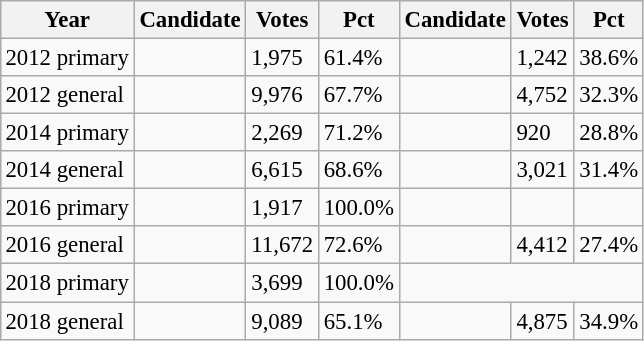<table class="wikitable" style="margin:0.5em ; font-size:95%">
<tr>
<th>Year</th>
<th>Candidate</th>
<th>Votes</th>
<th>Pct</th>
<th>Candidate</th>
<th>Votes</th>
<th>Pct</th>
</tr>
<tr>
<td>2012 primary</td>
<td></td>
<td>1,975</td>
<td>61.4%</td>
<td></td>
<td>1,242</td>
<td>38.6%</td>
</tr>
<tr>
<td>2012 general</td>
<td></td>
<td>9,976</td>
<td>67.7%</td>
<td></td>
<td>4,752</td>
<td>32.3%</td>
</tr>
<tr>
<td>2014 primary</td>
<td></td>
<td>2,269</td>
<td>71.2%</td>
<td></td>
<td>920</td>
<td>28.8%</td>
</tr>
<tr>
<td>2014 general</td>
<td></td>
<td>6,615</td>
<td>68.6%</td>
<td></td>
<td>3,021</td>
<td>31.4%</td>
</tr>
<tr>
<td>2016 primary</td>
<td></td>
<td>1,917</td>
<td>100.0%</td>
<td></td>
<td></td>
<td></td>
</tr>
<tr>
<td>2016 general</td>
<td></td>
<td>11,672</td>
<td>72.6%</td>
<td></td>
<td>4,412</td>
<td>27.4%</td>
</tr>
<tr>
<td>2018 primary</td>
<td></td>
<td>3,699</td>
<td>100.0%</td>
</tr>
<tr>
<td>2018 general</td>
<td></td>
<td>9,089</td>
<td>65.1%</td>
<td></td>
<td>4,875</td>
<td>34.9%</td>
</tr>
</table>
